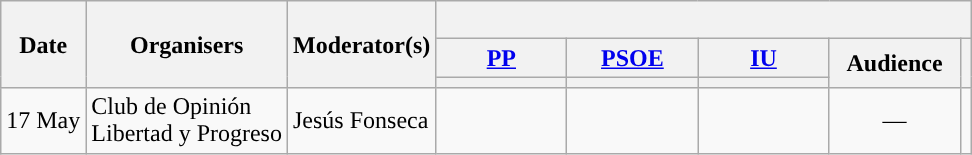<table class="wikitable" style="text-align:center;">
<tr>
<th rowspan="3">Date</th>
<th rowspan="3">Organisers</th>
<th rowspan="3">Moderator(s)</th>
<th colspan="5">    <br>   </th>
</tr>
<tr>
<th scope="col" style="width:5em;"><a href='#'>PP</a></th>
<th scope="col" style="width:5em;"><a href='#'>PSOE</a></th>
<th scope="col" style="width:5em;"><a href='#'>IU</a></th>
<th rowspan="2" scope="col" style="width:5em;">Audience</th>
<th rowspan="2"></th>
</tr>
<tr>
<th style="color:inherit;background:"></th>
<th style="color:inherit;background:"></th>
<th style="color:inherit;background:"></th>
</tr>
<tr>
<td style="white-space:nowrap; text-align:left;">17 May</td>
<td style="white-space:nowrap; text-align:left;">Club de Opinión<br>Libertad y Progreso</td>
<td style="white-space:nowrap; text-align:left;">Jesús Fonseca</td>
<td></td>
<td></td>
<td></td>
<td>—</td>
<td><br></td>
</tr>
</table>
